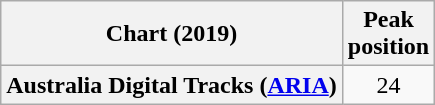<table class="wikitable plainrowheaders" style="text-align:center">
<tr>
<th scope="col">Chart (2019)</th>
<th scope="col">Peak<br>position</th>
</tr>
<tr>
<th scope="row">Australia Digital Tracks (<a href='#'>ARIA</a>)</th>
<td>24</td>
</tr>
</table>
